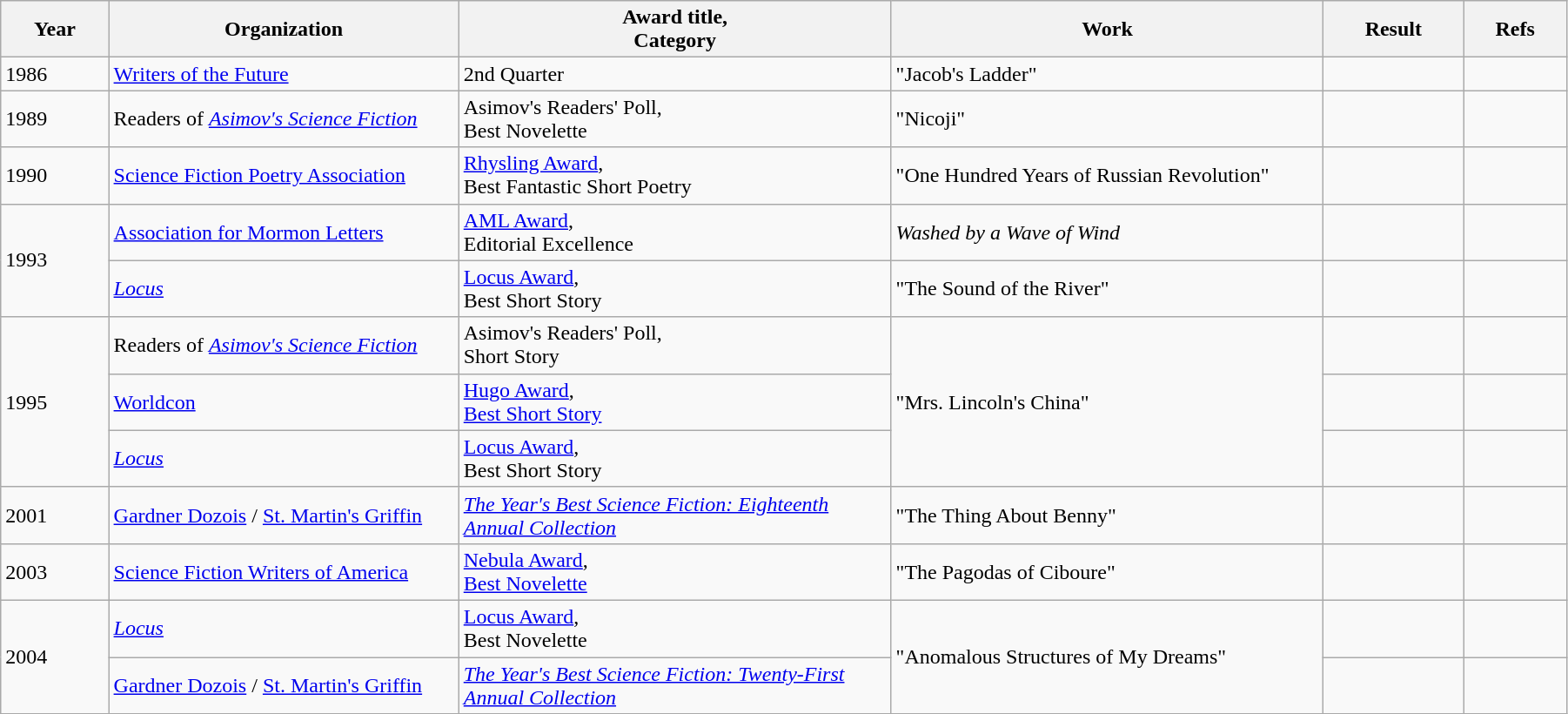<table class="wikitable" style="width:95%;" cellpadding="5">
<tr>
<th scope="col" style="width:30px;">Year</th>
<th scope="col" style="width:120px;">Organization</th>
<th scope="col" style="width:150px;">Award title,<br>Category</th>
<th scope="col" style="width:150px;">Work</th>
<th scope="col" style="width:10px;">Result</th>
<th scope="col" style="width:10px;">Refs<br></th>
</tr>
<tr>
<td>1986</td>
<td><a href='#'>Writers of the Future</a></td>
<td>2nd Quarter</td>
<td>"Jacob's Ladder"</td>
<td></td>
<td></td>
</tr>
<tr>
<td>1989</td>
<td>Readers of <em><a href='#'>Asimov's Science Fiction</a></em></td>
<td>Asimov's Readers' Poll,<br>Best Novelette</td>
<td>"Nicoji"</td>
<td></td>
<td></td>
</tr>
<tr>
<td>1990</td>
<td><a href='#'>Science Fiction Poetry Association</a></td>
<td><a href='#'>Rhysling Award</a>,<br>Best Fantastic Short Poetry</td>
<td>"One Hundred Years of Russian Revolution"</td>
<td></td>
<td></td>
</tr>
<tr>
<td rowspan="2">1993</td>
<td><a href='#'>Association for Mormon Letters</a></td>
<td><a href='#'>AML Award</a>,<br>Editorial Excellence</td>
<td><em>Washed by a Wave of Wind</em></td>
<td></td>
<td></td>
</tr>
<tr>
<td><a href='#'><em>Locus</em></a></td>
<td><a href='#'>Locus Award</a>,<br>Best Short Story</td>
<td>"The Sound of the River"</td>
<td></td>
<td></td>
</tr>
<tr>
<td rowspan="3">1995</td>
<td>Readers of <em><a href='#'>Asimov's Science Fiction</a></em></td>
<td>Asimov's Readers' Poll,<br>Short Story</td>
<td rowspan="3">"Mrs. Lincoln's China"</td>
<td></td>
<td></td>
</tr>
<tr>
<td><a href='#'>Worldcon</a></td>
<td><a href='#'>Hugo Award</a>,<br><a href='#'>Best Short Story</a></td>
<td></td>
<td></td>
</tr>
<tr>
<td><a href='#'><em>Locus</em></a></td>
<td><a href='#'>Locus Award</a>,<br>Best Short Story</td>
<td></td>
<td></td>
</tr>
<tr>
<td>2001</td>
<td><a href='#'>Gardner Dozois</a> / <a href='#'>St. Martin's Griffin</a></td>
<td><em><a href='#'>The Year's Best Science Fiction: Eighteenth Annual Collection</a></em></td>
<td>"The Thing About Benny"</td>
<td></td>
<td></td>
</tr>
<tr>
<td>2003</td>
<td><a href='#'>Science Fiction Writers of America</a></td>
<td><a href='#'>Nebula Award</a>,<br><a href='#'>Best Novelette</a></td>
<td>"The Pagodas of Ciboure"</td>
<td></td>
<td></td>
</tr>
<tr>
<td rowspan="2">2004</td>
<td><a href='#'><em>Locus</em></a></td>
<td><a href='#'>Locus Award</a>,<br>Best Novelette</td>
<td rowspan="2">"Anomalous Structures of My Dreams"</td>
<td></td>
<td></td>
</tr>
<tr>
<td><a href='#'>Gardner Dozois</a> / <a href='#'>St. Martin's Griffin</a></td>
<td><em><a href='#'>The Year's Best Science Fiction: Twenty-First Annual Collection</a></em></td>
<td></td>
<td></td>
</tr>
</table>
